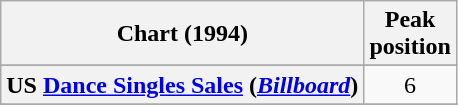<table class="wikitable sortable plainrowheaders" style="text-align:center">
<tr>
<th scope="col">Chart (1994)</th>
<th scope="col">Peak<br>position</th>
</tr>
<tr>
</tr>
<tr>
<th scope="row">US <a href='#'>Dance Singles Sales</a> (<em><a href='#'>Billboard</a></em>)</th>
<td>6</td>
</tr>
<tr>
</tr>
<tr>
</tr>
<tr>
</tr>
</table>
